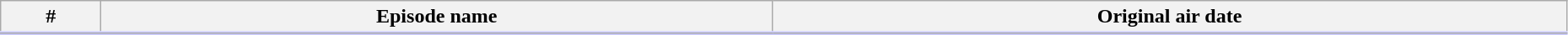<table class="wikitable" width="98%" style="background:#FFF;">
<tr style="border-bottom:3px solid #CCF">
<th>#</th>
<th>Episode name</th>
<th>Original air date</th>
</tr>
<tr>
</tr>
</table>
